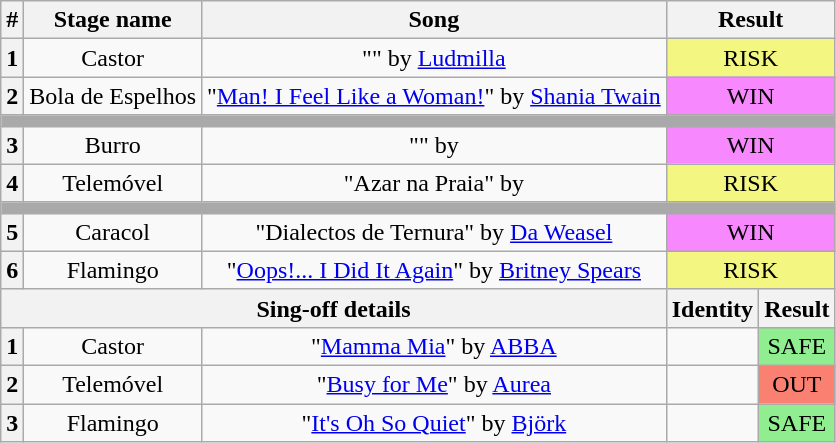<table class="wikitable plainrowheaders" style="text-align: center;">
<tr>
<th>#</th>
<th>Stage name</th>
<th>Song</th>
<th colspan=2>Result</th>
</tr>
<tr>
<th>1</th>
<td>Castor</td>
<td>"" by <a href='#'>Ludmilla</a></td>
<td colspan=2 bgcolor="#F3F781">RISK</td>
</tr>
<tr>
<th>2</th>
<td>Bola de Espelhos</td>
<td>"<a href='#'>Man! I Feel Like a Woman!</a>" by <a href='#'>Shania Twain</a></td>
<td colspan=2 bgcolor="#F888FD">WIN</td>
</tr>
<tr>
<td colspan="5" style="background:darkgray"></td>
</tr>
<tr>
<th>3</th>
<td>Burro</td>
<td>"" by </td>
<td colspan=2 bgcolor="#F888FD">WIN</td>
</tr>
<tr>
<th>4</th>
<td>Telemóvel</td>
<td>"Azar na Praia" by </td>
<td colspan=2 bgcolor="#F3F781">RISK</td>
</tr>
<tr>
<td colspan="5" style="background:darkgray"></td>
</tr>
<tr>
<th>5</th>
<td>Caracol</td>
<td>"Dialectos de Ternura" by <a href='#'>Da Weasel</a></td>
<td colspan=2 bgcolor="#F888FD">WIN</td>
</tr>
<tr>
<th>6</th>
<td>Flamingo</td>
<td>"<a href='#'>Oops!... I Did It Again</a>" by <a href='#'>Britney Spears</a></td>
<td colspan=2 bgcolor="#F3F781">RISK</td>
</tr>
<tr>
<th colspan="3">Sing-off details</th>
<th>Identity</th>
<th>Result</th>
</tr>
<tr>
<th>1</th>
<td>Castor</td>
<td>"<a href='#'>Mamma Mia</a>" by <a href='#'>ABBA</a></td>
<td></td>
<td bgcolor=lightgreen>SAFE</td>
</tr>
<tr>
<th>2</th>
<td>Telemóvel</td>
<td>"<a href='#'>Busy for Me</a>" by <a href='#'>Aurea</a></td>
<td></td>
<td bgcolor=salmon>OUT</td>
</tr>
<tr>
<th>3</th>
<td>Flamingo</td>
<td>"<a href='#'>It's Oh So Quiet</a>" by <a href='#'>Björk</a></td>
<td></td>
<td bgcolor=lightgreen>SAFE</td>
</tr>
</table>
